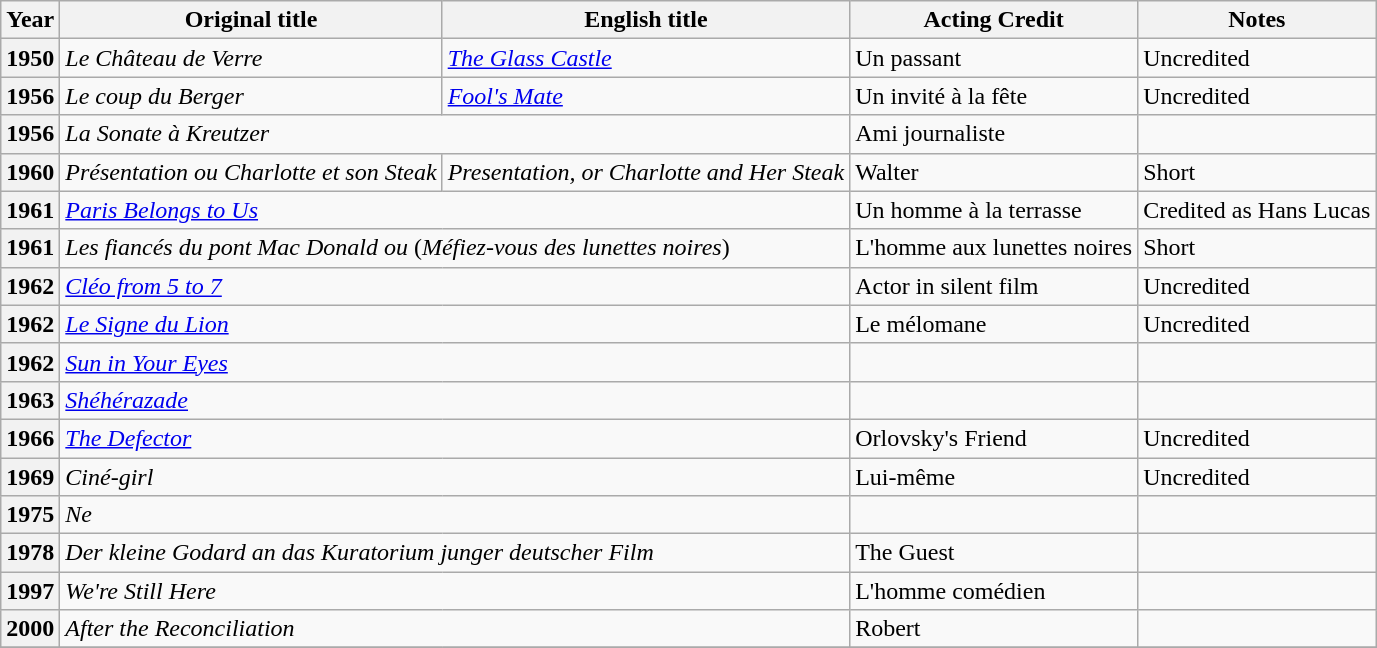<table class="wikitable sortable plainrowheaders">
<tr>
<th scope="col">Year</th>
<th scope="col">Original title</th>
<th>English title</th>
<th>Acting Credit</th>
<th scope="col" class="unsortable">Notes</th>
</tr>
<tr>
<th>1950</th>
<td scope="row"><em>Le Château de Verre</em></td>
<td><em><a href='#'>The Glass Castle</a></em></td>
<td>Un passant</td>
<td>Uncredited</td>
</tr>
<tr>
<th>1956</th>
<td scope="row"><em>Le coup du Berger</em></td>
<td><em><a href='#'>Fool's Mate</a></em></td>
<td>Un invité à la fête</td>
<td>Uncredited</td>
</tr>
<tr>
<th>1956</th>
<td colspan="2" scope="row"><em>La Sonate à Kreutzer</em></td>
<td>Ami journaliste</td>
<td></td>
</tr>
<tr>
<th>1960</th>
<td scope="row"><em>Présentation ou Charlotte et son Steak</em></td>
<td><em>Presentation, or Charlotte and Her Steak</em></td>
<td>Walter</td>
<td>Short</td>
</tr>
<tr>
<th>1961</th>
<td colspan="2" scope="row"><em><a href='#'>Paris Belongs to Us</a></em></td>
<td>Un homme à la terrasse</td>
<td>Credited as Hans Lucas</td>
</tr>
<tr>
<th>1961</th>
<td colspan="2" scope="row"><em>Les fiancés du pont Mac Donald ou</em> (<em>Méfiez-vous des lunettes noires</em>)</td>
<td>L'homme aux lunettes noires</td>
<td>Short</td>
</tr>
<tr>
<th>1962</th>
<td colspan="2" scope="row"><em><a href='#'>Cléo from 5 to 7</a></em></td>
<td>Actor in silent film</td>
<td>Uncredited</td>
</tr>
<tr>
<th>1962</th>
<td colspan="2" scope="row"><em><a href='#'>Le Signe du Lion</a></em></td>
<td>Le mélomane</td>
<td>Uncredited</td>
</tr>
<tr>
<th>1962</th>
<td colspan="2" scope="row"><em><a href='#'>Sun in Your Eyes</a></em></td>
<td></td>
<td></td>
</tr>
<tr>
<th>1963</th>
<td colspan="2" scope="row"><em><a href='#'>Shéhérazade</a></em></td>
<td></td>
<td></td>
</tr>
<tr>
<th>1966</th>
<td colspan="2" scope="row"><em><a href='#'>The Defector</a></em></td>
<td>Orlovsky's Friend</td>
<td>Uncredited</td>
</tr>
<tr>
<th>1969</th>
<td colspan="2" scope="row"><em>Ciné-girl</em></td>
<td>Lui-même</td>
<td>Uncredited</td>
</tr>
<tr>
<th>1975</th>
<td colspan="2" scope="row"><em>Ne </em></td>
<td></td>
<td></td>
</tr>
<tr>
<th>1978</th>
<td colspan="2" scope="row"><em>Der kleine Godard an das Kuratorium junger deutscher Film</em></td>
<td>The Guest</td>
<td></td>
</tr>
<tr>
<th>1997</th>
<td colspan="2" scope="row"><em>We're Still Here</em></td>
<td>L'homme comédien</td>
<td></td>
</tr>
<tr>
<th>2000</th>
<td colspan="2" scope="row"><em>After the Reconciliation</em></td>
<td>Robert</td>
<td></td>
</tr>
<tr>
</tr>
</table>
